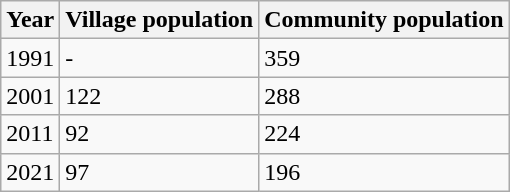<table class="wikitable">
<tr>
<th>Year</th>
<th>Village population</th>
<th>Community population</th>
</tr>
<tr>
<td>1991</td>
<td>-</td>
<td>359</td>
</tr>
<tr>
<td>2001</td>
<td>122</td>
<td>288</td>
</tr>
<tr>
<td>2011</td>
<td>92</td>
<td>224</td>
</tr>
<tr>
<td>2021</td>
<td>97</td>
<td>196</td>
</tr>
</table>
